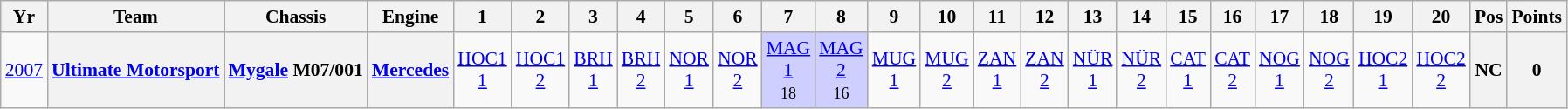<table class="wikitable" style="text-align:center; font-size:90%">
<tr>
<th>Yr</th>
<th>Team</th>
<th>Chassis</th>
<th>Engine</th>
<th>1</th>
<th>2</th>
<th>3</th>
<th>4</th>
<th>5</th>
<th>6</th>
<th>7</th>
<th>8</th>
<th>9</th>
<th>10</th>
<th>11</th>
<th>12</th>
<th>13</th>
<th>14</th>
<th>15</th>
<th>16</th>
<th>17</th>
<th>18</th>
<th>19</th>
<th>20</th>
<th>Pos</th>
<th>Points</th>
</tr>
<tr>
<td><a href='#'>2007</a></td>
<th><a href='#'>Ultimate Motorsport</a></th>
<th><a href='#'>Mygale</a> M07/001</th>
<th><a href='#'>Mercedes</a></th>
<td><a href='#'>HOC1<br>1</a></td>
<td><a href='#'>HOC1<br>2</a></td>
<td><a href='#'>BRH<br>1</a></td>
<td><a href='#'>BRH<br>2</a></td>
<td><a href='#'>NOR<br>1</a></td>
<td><a href='#'>NOR<br>2</a></td>
<td style="background:#CFCFFF;"><a href='#'>MAG<br>1</a><br><small>18</small></td>
<td style="background:#CFCFFF;"><a href='#'>MAG<br>2</a><br><small>16</small></td>
<td><a href='#'>MUG<br>1</a></td>
<td><a href='#'>MUG<br>2</a></td>
<td><a href='#'>ZAN<br>1</a></td>
<td><a href='#'>ZAN<br>2</a></td>
<td><a href='#'>NÜR<br>1</a></td>
<td><a href='#'>NÜR<br>2</a></td>
<td><a href='#'>CAT<br>1</a></td>
<td><a href='#'>CAT<br>2</a></td>
<td><a href='#'>NOG<br>1</a></td>
<td><a href='#'>NOG<br>2</a></td>
<td><a href='#'>HOC2<br>1</a></td>
<td><a href='#'>HOC2<br>2</a></td>
<th>NC</th>
<th>0</th>
</tr>
</table>
